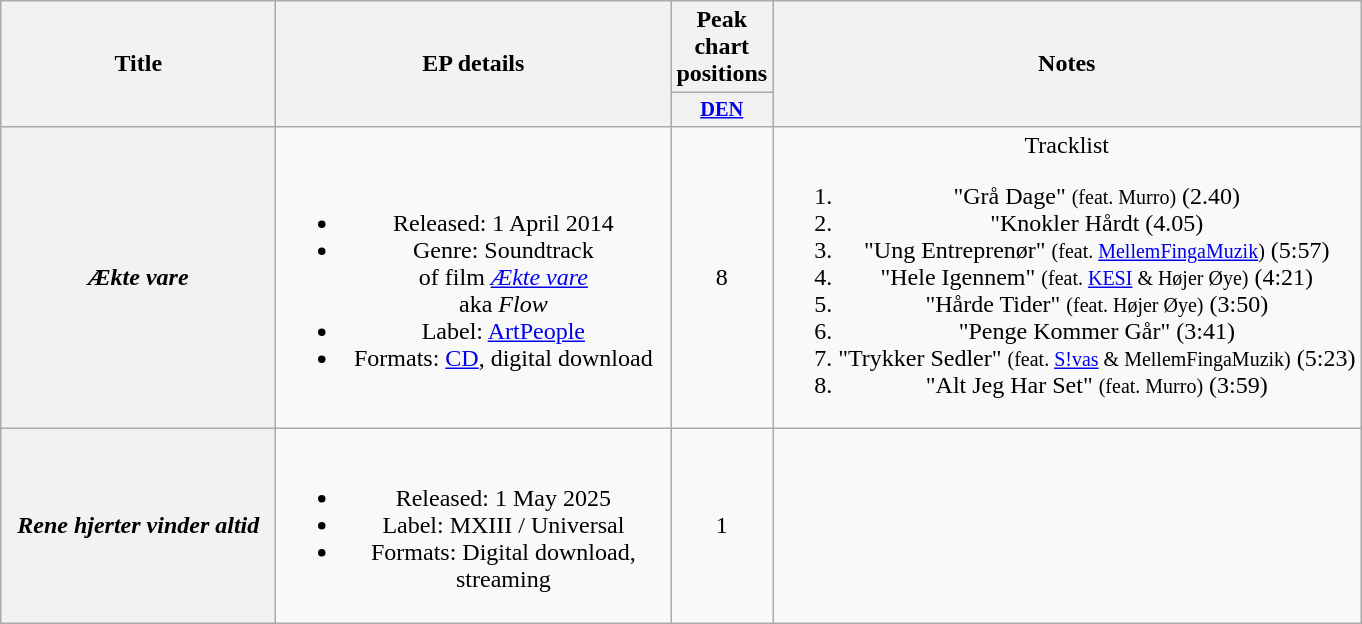<table class="wikitable plainrowheaders" style="text-align:center;" border="1">
<tr>
<th scope="col" rowspan="2" style="width:11em;">Title</th>
<th scope="col" rowspan="2" style="width:16em;">EP details</th>
<th scope="col" colspan="1">Peak chart positions</th>
<th scope="col" rowspan="2">Notes</th>
</tr>
<tr>
<th scope="col" style="width:3em;font-size:85%;"><a href='#'>DEN</a><br></th>
</tr>
<tr>
<th scope="row"><em>Ækte vare</em></th>
<td><br><ul><li>Released: 1 April 2014</li><li>Genre: Soundtrack <br>of film <em><a href='#'>Ækte vare</a></em> <br>aka <em>Flow</em></li><li>Label: <a href='#'>ArtPeople</a></li><li>Formats: <a href='#'>CD</a>, digital download</li></ul></td>
<td>8</td>
<td>Tracklist<br><ol><li>"Grå Dage" <small>(feat. Murro)</small> (2.40)</li><li>"Knokler Hårdt (4.05)</li><li>"Ung Entreprenør" <small>(feat. <a href='#'>MellemFingaMuzik</a>)</small> (5:57)</li><li>"Hele Igennem" <small>(feat. <a href='#'>KESI</a> & Højer Øye)</small> (4:21)</li><li>"Hårde Tider" <small>(feat. Højer Øye)</small> (3:50)</li><li>"Penge Kommer Går" (3:41)</li><li>"Trykker Sedler" <small>(feat. <a href='#'>S!vas</a> & MellemFingaMuzik)</small> (5:23)</li><li>"Alt Jeg Har Set" <small>(feat. Murro)</small> (3:59)</li></ol></td>
</tr>
<tr>
<th scope="row"><em>Rene hjerter vinder altid</em></th>
<td><br><ul><li>Released: 1 May 2025</li><li>Label: MXIII / Universal</li><li>Formats: Digital download, streaming</li></ul></td>
<td>1<br></td>
</tr>
</table>
